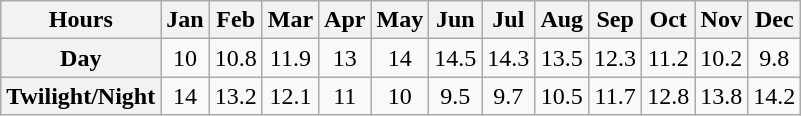<table class="wikitable" style="text-align:center;">
<tr>
<th>Hours</th>
<th>Jan</th>
<th>Feb</th>
<th>Mar</th>
<th>Apr</th>
<th>May</th>
<th>Jun</th>
<th>Jul</th>
<th>Aug</th>
<th>Sep</th>
<th>Oct</th>
<th>Nov</th>
<th>Dec</th>
</tr>
<tr>
<th>Day</th>
<td>10</td>
<td>10.8</td>
<td>11.9</td>
<td>13</td>
<td>14</td>
<td>14.5</td>
<td>14.3</td>
<td>13.5</td>
<td>12.3</td>
<td>11.2</td>
<td>10.2</td>
<td>9.8</td>
</tr>
<tr>
<th>Twilight/Night</th>
<td>14</td>
<td>13.2</td>
<td>12.1</td>
<td>11</td>
<td>10</td>
<td>9.5</td>
<td>9.7</td>
<td>10.5</td>
<td>11.7</td>
<td>12.8</td>
<td>13.8</td>
<td>14.2</td>
</tr>
</table>
